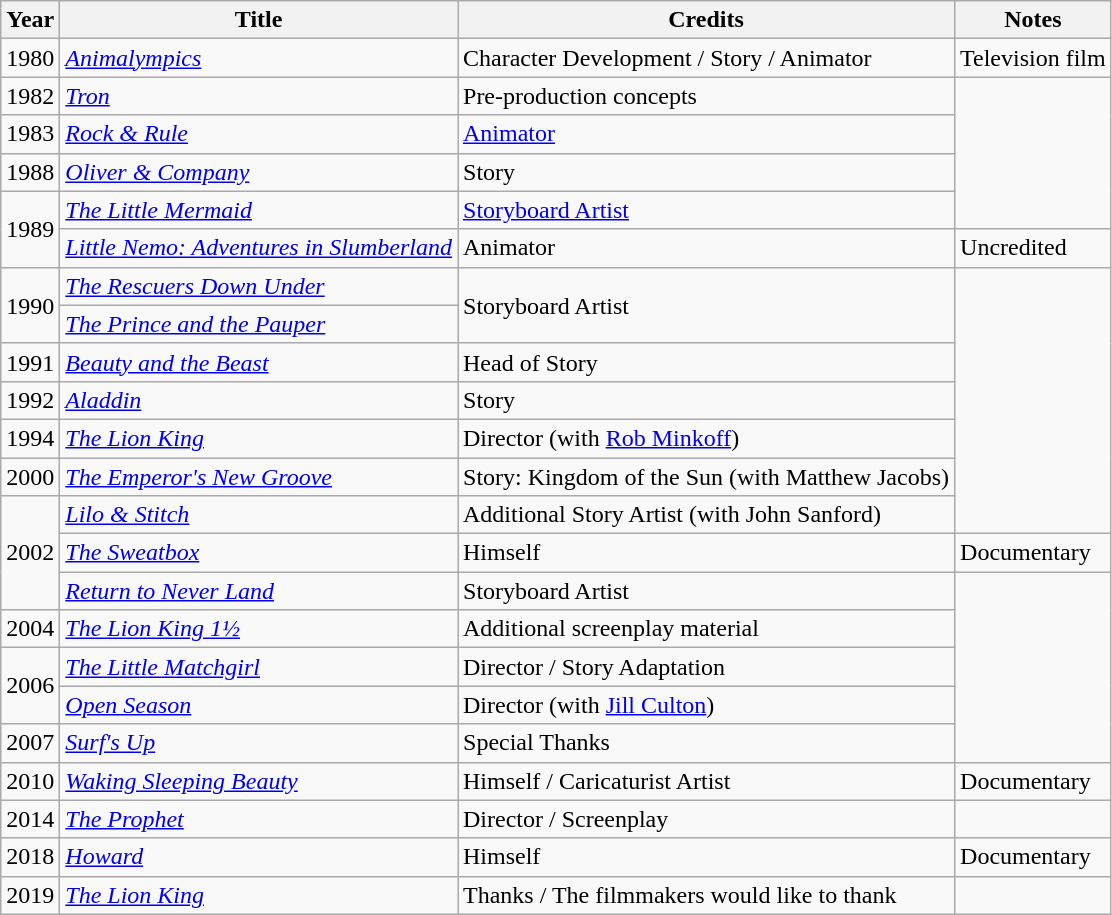<table class="wikitable" sortable">
<tr>
<th>Year</th>
<th>Title</th>
<th>Credits</th>
<th>Notes</th>
</tr>
<tr>
<td>1980</td>
<td><em><a href='#'>Animalympics</a></em></td>
<td>Character Development / Story / Animator</td>
<td>Television film</td>
</tr>
<tr>
<td>1982</td>
<td><em><a href='#'>Tron</a></em></td>
<td>Pre-production concepts</td>
<td rowspan="4"></td>
</tr>
<tr>
<td>1983</td>
<td><em><a href='#'>Rock & Rule</a></em></td>
<td><a href='#'>Animator</a></td>
</tr>
<tr>
<td>1988</td>
<td><em><a href='#'>Oliver & Company</a></em></td>
<td>Story</td>
</tr>
<tr>
<td rowspan="2">1989</td>
<td><em><a href='#'>The Little Mermaid</a></em></td>
<td><a href='#'>Storyboard Artist</a></td>
</tr>
<tr>
<td><em><a href='#'>Little Nemo: Adventures in Slumberland</a></em></td>
<td>Animator</td>
<td>Uncredited</td>
</tr>
<tr>
<td rowspan="2">1990</td>
<td><em><a href='#'>The Rescuers Down Under</a></em></td>
<td rowspan="2">Storyboard Artist</td>
<td rowspan="7"></td>
</tr>
<tr>
<td><em><a href='#'>The Prince and the Pauper</a></em></td>
</tr>
<tr>
<td>1991</td>
<td><em><a href='#'>Beauty and the Beast</a></em></td>
<td>Head of Story</td>
</tr>
<tr>
<td>1992</td>
<td><em><a href='#'>Aladdin</a></em></td>
<td>Story</td>
</tr>
<tr>
<td>1994</td>
<td><em><a href='#'>The Lion King</a></em></td>
<td>Director (with <a href='#'>Rob Minkoff</a>)</td>
</tr>
<tr>
<td>2000</td>
<td><em><a href='#'>The Emperor's New Groove</a></em></td>
<td>Story: Kingdom of the Sun (with Matthew Jacobs)</td>
</tr>
<tr>
<td rowspan="3">2002</td>
<td><em><a href='#'>Lilo & Stitch</a></em></td>
<td>Additional Story Artist (with John Sanford)</td>
</tr>
<tr>
<td><em><a href='#'>The Sweatbox</a></em></td>
<td>Himself</td>
<td>Documentary</td>
</tr>
<tr>
<td><em><a href='#'>Return to Never Land</a></em></td>
<td>Storyboard Artist</td>
<td rowspan="5"></td>
</tr>
<tr>
<td>2004</td>
<td><em><a href='#'>The Lion King 1½</a></em></td>
<td>Additional screenplay material</td>
</tr>
<tr>
<td rowspan="2">2006</td>
<td><em><a href='#'>The Little Matchgirl</a></em></td>
<td>Director / Story Adaptation</td>
</tr>
<tr>
<td><em><a href='#'>Open Season</a></em></td>
<td>Director (with <a href='#'>Jill Culton</a>)</td>
</tr>
<tr>
<td>2007</td>
<td><em><a href='#'>Surf's Up</a></em></td>
<td>Special Thanks</td>
</tr>
<tr>
<td>2010</td>
<td><em><a href='#'>Waking Sleeping Beauty</a></em></td>
<td>Himself / Caricaturist Artist</td>
<td>Documentary</td>
</tr>
<tr>
<td>2014</td>
<td><em><a href='#'>The Prophet</a></em></td>
<td>Director / Screenplay</td>
<td></td>
</tr>
<tr>
<td>2018</td>
<td><em><a href='#'>Howard</a></em></td>
<td>Himself</td>
<td>Documentary</td>
</tr>
<tr>
<td>2019</td>
<td><em><a href='#'>The Lion King</a></em></td>
<td>Thanks / The filmmakers would like to thank</td>
<td></td>
</tr>
</table>
